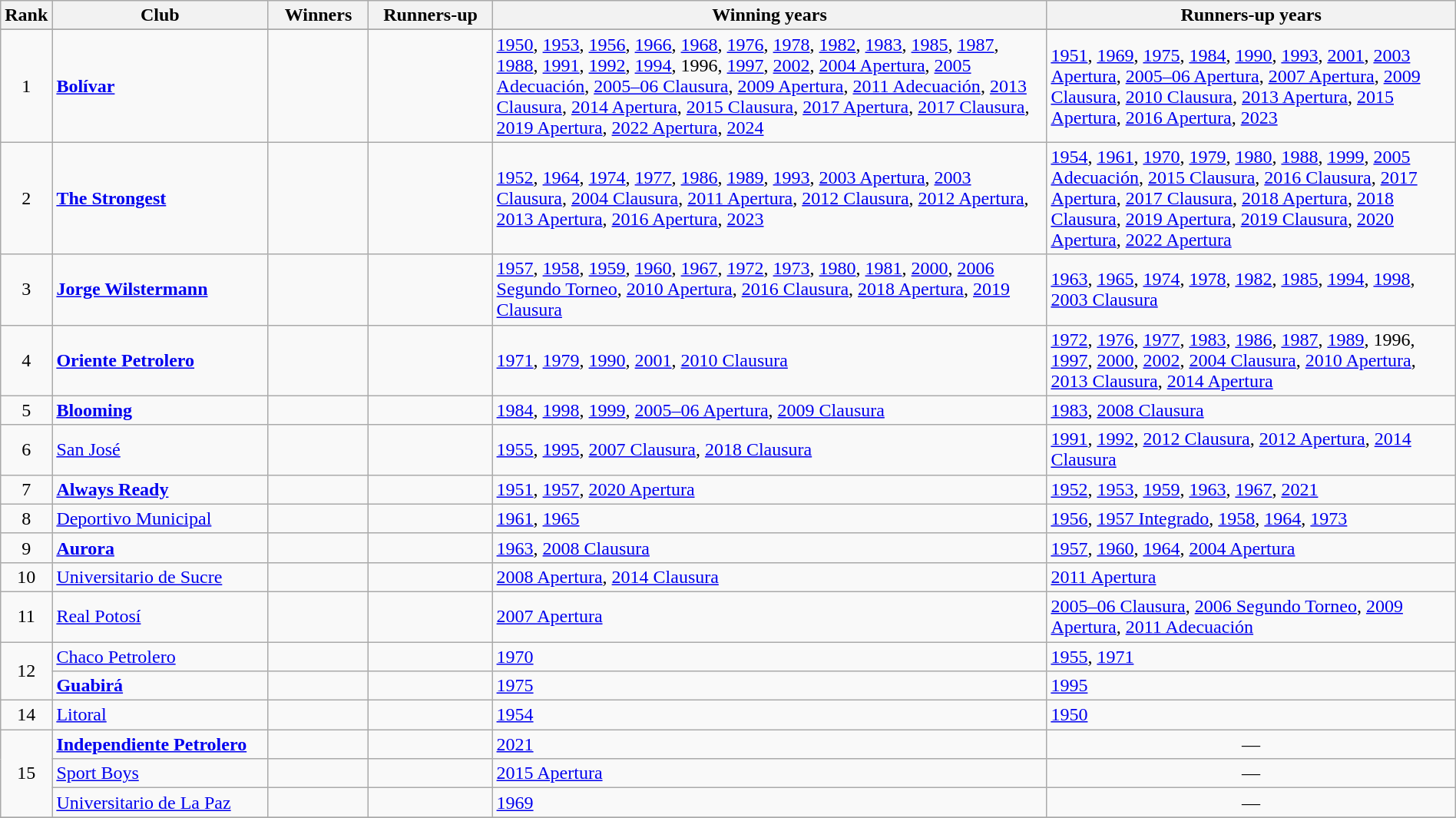<table class="wikitable sortable" width=100%>
<tr>
<th scope=col width=20>Rank</th>
<th scope=col width=180>Club</th>
<th scope=col width=80>Winners</th>
<th scope=col width=100>Runners-up</th>
<th scope=col class="unsortable">Winning years</th>
<th scope=col class="unsortable">Runners-up years</th>
</tr>
<tr>
</tr>
<tr>
<td align="center">1</td>
<td><strong><a href='#'>Bolívar</a></strong></td>
<td></td>
<td></td>
<td><a href='#'>1950</a>, <a href='#'>1953</a>, <a href='#'>1956</a>, <a href='#'>1966</a>, <a href='#'>1968</a>, <a href='#'>1976</a>, <a href='#'>1978</a>, <a href='#'>1982</a>, <a href='#'>1983</a>, <a href='#'>1985</a>, <a href='#'>1987</a>, <a href='#'>1988</a>, <a href='#'>1991</a>, <a href='#'>1992</a>, <a href='#'>1994</a>, 1996, <a href='#'>1997</a>, <a href='#'>2002</a>, <a href='#'>2004 Apertura</a>, <a href='#'>2005 Adecuación</a>, <a href='#'>2005–06 Clausura</a>, <a href='#'>2009 Apertura</a>, <a href='#'>2011 Adecuación</a>, <a href='#'>2013 Clausura</a>, <a href='#'>2014 Apertura</a>, <a href='#'>2015 Clausura</a>, <a href='#'>2017 Apertura</a>, <a href='#'>2017 Clausura</a>, <a href='#'>2019 Apertura</a>, <a href='#'>2022 Apertura</a>, <a href='#'>2024</a></td>
<td><a href='#'>1951</a>, <a href='#'>1969</a>, <a href='#'>1975</a>, <a href='#'>1984</a>, <a href='#'>1990</a>, <a href='#'>1993</a>, <a href='#'>2001</a>, <a href='#'>2003 Apertura</a>, <a href='#'>2005–06 Apertura</a>, <a href='#'>2007 Apertura</a>, <a href='#'>2009 Clausura</a>, <a href='#'>2010 Clausura</a>, <a href='#'>2013 Apertura</a>, <a href='#'>2015 Apertura</a>, <a href='#'>2016 Apertura</a>, <a href='#'>2023</a></td>
</tr>
<tr>
<td align="center">2</td>
<td><strong><a href='#'>The Strongest</a></strong></td>
<td></td>
<td></td>
<td><a href='#'>1952</a>,  <a href='#'>1964</a>, <a href='#'>1974</a>, <a href='#'>1977</a>, <a href='#'>1986</a>, <a href='#'>1989</a>, <a href='#'>1993</a>, <a href='#'>2003 Apertura</a>, <a href='#'>2003 Clausura</a>, <a href='#'>2004 Clausura</a>, <a href='#'>2011 Apertura</a>, <a href='#'>2012 Clausura</a>, <a href='#'>2012 Apertura</a>, <a href='#'>2013 Apertura</a>, <a href='#'>2016 Apertura</a>, <a href='#'>2023</a></td>
<td><a href='#'>1954</a>, <a href='#'>1961</a>, <a href='#'>1970</a>, <a href='#'>1979</a>, <a href='#'>1980</a>, <a href='#'>1988</a>, <a href='#'>1999</a>,  <a href='#'>2005 Adecuación</a>, <a href='#'>2015 Clausura</a>, <a href='#'>2016 Clausura</a>, <a href='#'>2017 Apertura</a>, <a href='#'>2017 Clausura</a>, <a href='#'>2018 Apertura</a>, <a href='#'>2018 Clausura</a>, <a href='#'>2019 Apertura</a>, <a href='#'>2019 Clausura</a>, <a href='#'>2020 Apertura</a>, <a href='#'>2022 Apertura</a></td>
</tr>
<tr>
<td align="center">3</td>
<td><strong><a href='#'>Jorge Wilstermann</a></strong></td>
<td></td>
<td></td>
<td><a href='#'>1957</a>, <a href='#'>1958</a>, <a href='#'>1959</a>, <a href='#'>1960</a>, <a href='#'>1967</a>, <a href='#'>1972</a>, <a href='#'>1973</a>, <a href='#'>1980</a>, <a href='#'>1981</a>, <a href='#'>2000</a>, <a href='#'>2006 Segundo Torneo</a>, <a href='#'>2010 Apertura</a>, <a href='#'>2016 Clausura</a>, <a href='#'>2018 Apertura</a>, <a href='#'>2019 Clausura</a></td>
<td><a href='#'>1963</a>, <a href='#'>1965</a>, <a href='#'>1974</a>, <a href='#'>1978</a>, <a href='#'>1982</a>, <a href='#'>1985</a>, <a href='#'>1994</a>, <a href='#'>1998</a>, <a href='#'>2003 Clausura</a></td>
</tr>
<tr>
<td align="center">4</td>
<td><strong><a href='#'>Oriente Petrolero</a></strong></td>
<td></td>
<td></td>
<td><a href='#'>1971</a>, <a href='#'>1979</a>, <a href='#'>1990</a>, <a href='#'>2001</a>, <a href='#'>2010 Clausura</a></td>
<td><a href='#'>1972</a>, <a href='#'>1976</a>, <a href='#'>1977</a>, <a href='#'>1983</a>, <a href='#'>1986</a>, <a href='#'>1987</a>, <a href='#'>1989</a>, 1996, <a href='#'>1997</a>, <a href='#'>2000</a>, <a href='#'>2002</a>, <a href='#'>2004 Clausura</a>, <a href='#'>2010 Apertura</a>, <a href='#'>2013 Clausura</a>, <a href='#'>2014 Apertura</a></td>
</tr>
<tr>
<td align="center">5</td>
<td><strong><a href='#'>Blooming</a></strong></td>
<td></td>
<td></td>
<td><a href='#'>1984</a>, <a href='#'>1998</a>, <a href='#'>1999</a>, <a href='#'>2005–06 Apertura</a>, <a href='#'>2009 Clausura</a></td>
<td><a href='#'>1983</a>, <a href='#'>2008 Clausura</a></td>
</tr>
<tr>
<td align="center">6</td>
<td><a href='#'>San José</a></td>
<td></td>
<td></td>
<td><a href='#'>1955</a>, <a href='#'>1995</a>, <a href='#'>2007 Clausura</a>, <a href='#'>2018 Clausura</a></td>
<td><a href='#'>1991</a>, <a href='#'>1992</a>, <a href='#'>2012 Clausura</a>, <a href='#'>2012 Apertura</a>, <a href='#'>2014 Clausura</a></td>
</tr>
<tr>
<td align="center">7</td>
<td><strong><a href='#'>Always Ready</a></strong></td>
<td></td>
<td></td>
<td><a href='#'>1951</a>, <a href='#'>1957</a>, <a href='#'>2020 Apertura</a></td>
<td><a href='#'>1952</a>, <a href='#'>1953</a>, <a href='#'>1959</a>, <a href='#'>1963</a>, <a href='#'>1967</a>, <a href='#'>2021</a></td>
</tr>
<tr>
<td align="center">8</td>
<td><a href='#'>Deportivo Municipal</a></td>
<td></td>
<td></td>
<td><a href='#'>1961</a>, <a href='#'>1965</a></td>
<td><a href='#'>1956</a>, <a href='#'>1957 Integrado</a>, <a href='#'>1958</a>, <a href='#'>1964</a>, <a href='#'>1973</a></td>
</tr>
<tr>
<td align="center">9</td>
<td><strong><a href='#'>Aurora</a></strong></td>
<td></td>
<td></td>
<td><a href='#'>1963</a>, <a href='#'>2008 Clausura</a></td>
<td><a href='#'>1957</a>, <a href='#'>1960</a>, <a href='#'>1964</a>, <a href='#'>2004 Apertura</a></td>
</tr>
<tr>
<td align="center">10</td>
<td><a href='#'>Universitario de Sucre</a></td>
<td></td>
<td></td>
<td><a href='#'>2008 Apertura</a>, <a href='#'>2014 Clausura</a></td>
<td><a href='#'>2011 Apertura</a></td>
</tr>
<tr>
<td align="center">11</td>
<td><a href='#'>Real Potosí</a></td>
<td></td>
<td></td>
<td><a href='#'>2007 Apertura</a></td>
<td><a href='#'>2005–06 Clausura</a>, <a href='#'>2006 Segundo Torneo</a>, <a href='#'>2009 Apertura</a>, <a href='#'>2011 Adecuación</a></td>
</tr>
<tr>
<td align="center" rowspan="2">12</td>
<td><a href='#'>Chaco Petrolero</a></td>
<td></td>
<td></td>
<td><a href='#'>1970</a></td>
<td><a href='#'>1955</a>, <a href='#'>1971</a></td>
</tr>
<tr>
<td><strong><a href='#'>Guabirá</a></strong></td>
<td></td>
<td></td>
<td><a href='#'>1975</a></td>
<td><a href='#'>1995</a></td>
</tr>
<tr>
<td align="center">14</td>
<td><a href='#'>Litoral</a></td>
<td></td>
<td></td>
<td><a href='#'>1954</a></td>
<td><a href='#'>1950</a></td>
</tr>
<tr>
<td align="center" rowspan="3">15</td>
<td><strong><a href='#'>Independiente Petrolero</a></strong></td>
<td></td>
<td></td>
<td><a href='#'>2021</a></td>
<td align=center>—</td>
</tr>
<tr>
<td><a href='#'>Sport Boys</a></td>
<td></td>
<td></td>
<td><a href='#'>2015 Apertura</a></td>
<td align=center>—</td>
</tr>
<tr>
<td><a href='#'>Universitario de La Paz</a></td>
<td></td>
<td></td>
<td><a href='#'>1969</a></td>
<td align=center>—</td>
</tr>
<tr>
</tr>
</table>
